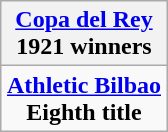<table class="wikitable" style="text-align: center; margin: 0 auto;">
<tr>
<th><a href='#'>Copa del Rey</a><br>1921 winners</th>
</tr>
<tr>
<td><strong><a href='#'>Athletic Bilbao</a></strong><br><strong>Eighth title</strong></td>
</tr>
</table>
